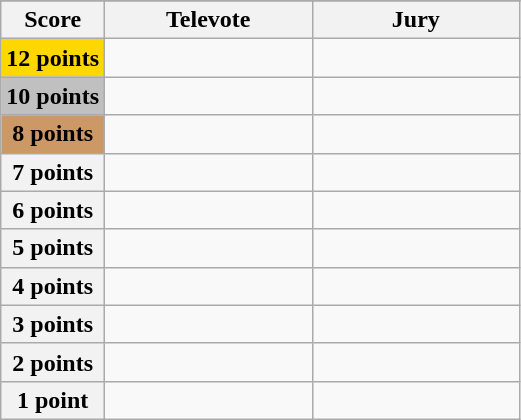<table class="wikitable">
<tr>
</tr>
<tr>
<th scope="col" width="20%">Score</th>
<th scope="col" width="40%">Televote</th>
<th scope="col" width="40%">Jury</th>
</tr>
<tr>
<th scope="row" style="background:gold">12 points</th>
<td></td>
<td></td>
</tr>
<tr>
<th scope="row" style="background:silver">10 points</th>
<td></td>
<td></td>
</tr>
<tr>
<th scope="row" style="background:#CC9966">8 points</th>
<td></td>
<td></td>
</tr>
<tr>
<th scope="row">7 points</th>
<td></td>
<td></td>
</tr>
<tr>
<th scope="row">6 points</th>
<td></td>
<td></td>
</tr>
<tr>
<th scope="row">5 points</th>
<td></td>
<td></td>
</tr>
<tr>
<th scope="row">4 points</th>
<td></td>
<td></td>
</tr>
<tr>
<th scope="row">3 points</th>
<td></td>
<td></td>
</tr>
<tr>
<th scope="row">2 points</th>
<td></td>
<td></td>
</tr>
<tr>
<th scope="row">1 point</th>
<td></td>
<td></td>
</tr>
</table>
